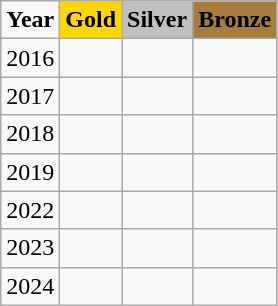<table class="wikitable">
<tr>
<td><strong>Year</strong></td>
<td !align="center" bgcolor="gold" colspan="1"><strong>Gold</strong></td>
<td !align="center" bgcolor="silver" colspan="1"><strong>Silver</strong></td>
<td !align="center" bgcolor="#a67d3d" colspan="1"><strong>Bronze</strong></td>
</tr>
<tr>
<td>2016</td>
<td></td>
<td></td>
<td></td>
</tr>
<tr>
<td>2017</td>
<td></td>
<td></td>
<td></td>
</tr>
<tr>
<td>2018</td>
<td></td>
<td></td>
<td></td>
</tr>
<tr>
<td>2019</td>
<td></td>
<td></td>
<td></td>
</tr>
<tr>
<td>2022</td>
<td></td>
<td></td>
<td></td>
</tr>
<tr>
<td>2023</td>
<td></td>
<td></td>
<td></td>
</tr>
<tr>
<td>2024</td>
<td></td>
<td></td>
<td></td>
</tr>
</table>
